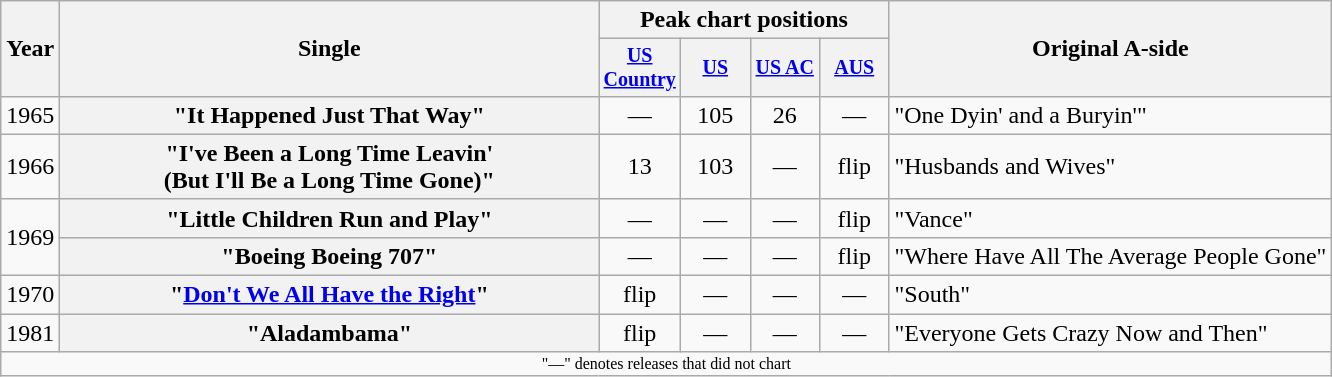<table class="wikitable plainrowheaders" style="text-align:center;">
<tr>
<th rowspan="2">Year</th>
<th rowspan="2" style="width:22em;">Single</th>
<th colspan="4">Peak chart positions</th>
<th rowspan="2">Original A-side</th>
</tr>
<tr style="font-size:smaller;">
<th width="40"><a href='#'>US Country</a></th>
<th width="40"><a href='#'>US</a></th>
<th width="40"><a href='#'>US AC</a></th>
<th width="40"><a href='#'>AUS</a></th>
</tr>
<tr>
<td>1965</td>
<th scope="row">"It Happened Just That Way"</th>
<td>—</td>
<td>105</td>
<td>26</td>
<td>—</td>
<td align="left">"One Dyin' and a Buryin'"</td>
</tr>
<tr>
<td>1966</td>
<th scope="row">"I've Been a Long Time Leavin'<br>(But I'll Be a Long Time Gone)"</th>
<td>13</td>
<td>103</td>
<td>—</td>
<td>flip</td>
<td align="left">"Husbands and Wives"</td>
</tr>
<tr>
<td rowspan="2">1969</td>
<th scope="row">"Little Children Run and Play"</th>
<td>—</td>
<td>—</td>
<td>—</td>
<td>flip</td>
<td align="left">"Vance"</td>
</tr>
<tr>
<th scope="row">"Boeing Boeing 707"</th>
<td>—</td>
<td>—</td>
<td>—</td>
<td>flip</td>
<td align="left">"Where Have All The Average People Gone"</td>
</tr>
<tr>
<td>1970</td>
<th scope="row">"<a href='#'>Don't We All Have the Right</a>"</th>
<td>flip</td>
<td>—</td>
<td>—</td>
<td>—</td>
<td align="left">"South"</td>
</tr>
<tr>
<td>1981</td>
<th scope="row">"Aladambama"</th>
<td>flip</td>
<td>—</td>
<td>—</td>
<td>—</td>
<td align="left">"Everyone Gets Crazy Now and Then"</td>
</tr>
<tr>
<td colspan="7" style="font-size: 8pt">"—" denotes releases that did not chart</td>
</tr>
</table>
